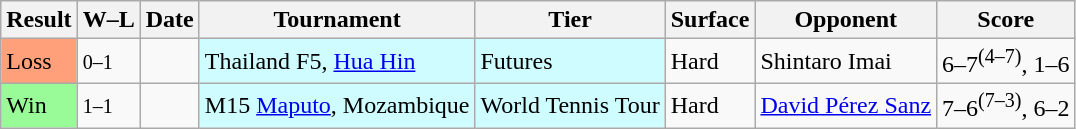<table class="sortable wikitable">
<tr>
<th>Result</th>
<th class="unsortable">W–L</th>
<th>Date</th>
<th>Tournament</th>
<th>Tier</th>
<th>Surface</th>
<th>Opponent</th>
<th class="unsortable">Score</th>
</tr>
<tr>
<td style="background:#ffa07a;">Loss</td>
<td><small>0–1</small></td>
<td></td>
<td style="background:#cffcff;">Thailand F5, <a href='#'>Hua Hin</a></td>
<td style="background:#cffcff;">Futures</td>
<td>Hard</td>
<td> Shintaro Imai</td>
<td>6–7<sup>(4–7)</sup>, 1–6</td>
</tr>
<tr>
<td style="background:#98fb98;">Win</td>
<td><small>1–1</small></td>
<td></td>
<td style="background:#cffcff;">M15 <a href='#'>Maputo</a>, Mozambique</td>
<td style="background:#cffcff;">World Tennis Tour</td>
<td>Hard</td>
<td> <a href='#'>David Pérez Sanz</a></td>
<td>7–6<sup>(7–3)</sup>, 6–2</td>
</tr>
</table>
